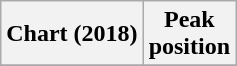<table class="wikitable sortable plainrowheaders" style="text-align:center">
<tr>
<th scope="col">Chart (2018)</th>
<th scope="col">Peak<br>position</th>
</tr>
<tr>
</tr>
</table>
